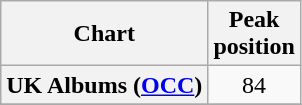<table class="wikitable sortable plainrowheaders" style="text-align:center">
<tr>
<th>Chart</th>
<th>Peak<br>position</th>
</tr>
<tr>
<th scope="row">UK Albums (<a href='#'>OCC</a>)</th>
<td>84</td>
</tr>
<tr>
</tr>
</table>
